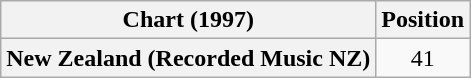<table class="wikitable plainrowheaders">
<tr>
<th scope="col">Chart (1997)</th>
<th scope="col">Position</th>
</tr>
<tr>
<th scope="row">New Zealand (Recorded Music NZ)</th>
<td align="center">41</td>
</tr>
</table>
